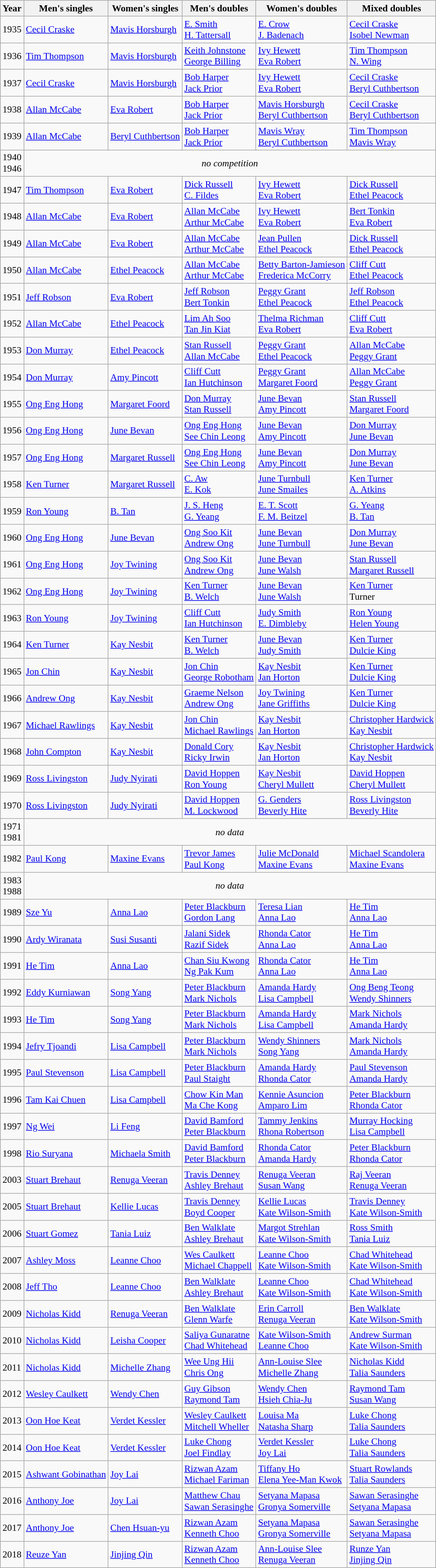<table class=wikitable style="font-size:90%;">
<tr>
<th>Year</th>
<th>Men's singles</th>
<th>Women's singles</th>
<th>Men's doubles</th>
<th>Women's doubles</th>
<th>Mixed doubles</th>
</tr>
<tr>
<td>1935</td>
<td><a href='#'>Cecil Craske</a></td>
<td><a href='#'>Mavis Horsburgh</a></td>
<td><a href='#'>E. Smith</a> <br> <a href='#'>H. Tattersall</a></td>
<td><a href='#'>E. Crow</a> <br> <a href='#'>J. Badenach</a></td>
<td><a href='#'>Cecil Craske</a> <br> <a href='#'>Isobel Newman</a></td>
</tr>
<tr>
<td>1936</td>
<td><a href='#'>Tim Thompson</a></td>
<td><a href='#'>Mavis Horsburgh</a></td>
<td><a href='#'>Keith Johnstone</a> <br> <a href='#'>George Billing</a></td>
<td><a href='#'>Ivy Hewett</a> <br> <a href='#'>Eva Robert</a></td>
<td><a href='#'>Tim Thompson</a><br> <a href='#'>N. Wing</a></td>
</tr>
<tr>
<td>1937</td>
<td><a href='#'>Cecil Craske</a></td>
<td><a href='#'>Mavis Horsburgh</a></td>
<td><a href='#'>Bob Harper</a> <br> <a href='#'>Jack Prior</a></td>
<td><a href='#'>Ivy Hewett</a> <br> <a href='#'>Eva Robert</a></td>
<td><a href='#'>Cecil Craske</a> <br> <a href='#'>Beryl Cuthbertson</a></td>
</tr>
<tr>
<td>1938</td>
<td><a href='#'>Allan McCabe</a></td>
<td><a href='#'>Eva Robert</a></td>
<td><a href='#'>Bob Harper</a> <br> <a href='#'>Jack Prior</a></td>
<td><a href='#'>Mavis Horsburgh</a> <br> <a href='#'>Beryl Cuthbertson</a></td>
<td><a href='#'>Cecil Craske</a> <br> <a href='#'>Beryl Cuthbertson</a></td>
</tr>
<tr>
<td>1939</td>
<td><a href='#'>Allan McCabe</a></td>
<td><a href='#'>Beryl Cuthbertson</a></td>
<td><a href='#'>Bob Harper</a> <br> <a href='#'>Jack Prior</a></td>
<td><a href='#'>Mavis Wray</a> <br> <a href='#'>Beryl Cuthbertson</a></td>
<td><a href='#'>Tim Thompson</a> <br> <a href='#'>Mavis Wray</a></td>
</tr>
<tr>
<td>1940 <br> 1946</td>
<td colspan=5 align=center><em>no competition</em></td>
</tr>
<tr>
<td>1947</td>
<td><a href='#'>Tim Thompson</a></td>
<td><a href='#'>Eva Robert</a></td>
<td><a href='#'>Dick Russell</a> <br> <a href='#'>C. Fildes</a></td>
<td><a href='#'>Ivy Hewett</a> <br> <a href='#'>Eva Robert</a></td>
<td><a href='#'>Dick Russell</a> <br> <a href='#'>Ethel Peacock</a></td>
</tr>
<tr>
<td>1948</td>
<td><a href='#'>Allan McCabe</a></td>
<td><a href='#'>Eva Robert</a></td>
<td><a href='#'>Allan McCabe</a> <br> <a href='#'>Arthur McCabe</a></td>
<td><a href='#'>Ivy Hewett</a> <br> <a href='#'>Eva Robert</a></td>
<td><a href='#'>Bert Tonkin</a> <br> <a href='#'>Eva Robert</a></td>
</tr>
<tr>
<td>1949</td>
<td><a href='#'>Allan McCabe</a></td>
<td><a href='#'>Eva Robert</a></td>
<td><a href='#'>Allan McCabe</a> <br> <a href='#'>Arthur McCabe</a></td>
<td><a href='#'>Jean Pullen</a> <br> <a href='#'>Ethel Peacock</a></td>
<td><a href='#'>Dick Russell</a> <br> <a href='#'>Ethel Peacock</a></td>
</tr>
<tr>
<td>1950</td>
<td><a href='#'>Allan McCabe</a></td>
<td><a href='#'>Ethel Peacock</a></td>
<td><a href='#'>Allan McCabe</a> <br> <a href='#'>Arthur McCabe</a></td>
<td><a href='#'>Betty Barton-Jamieson</a> <br> <a href='#'>Frederica McCorry</a></td>
<td><a href='#'>Cliff Cutt</a> <br> <a href='#'>Ethel Peacock</a></td>
</tr>
<tr>
<td>1951</td>
<td><a href='#'>Jeff Robson</a></td>
<td><a href='#'>Eva Robert</a></td>
<td><a href='#'>Jeff Robson</a> <br><a href='#'>Bert Tonkin</a></td>
<td><a href='#'>Peggy Grant</a> <br> <a href='#'>Ethel Peacock</a></td>
<td><a href='#'>Jeff Robson</a><br> <a href='#'>Ethel Peacock</a></td>
</tr>
<tr>
<td>1952</td>
<td><a href='#'>Allan McCabe</a></td>
<td><a href='#'>Ethel Peacock</a></td>
<td><a href='#'>Lim Ah Soo</a> <br><a href='#'>Tan Jin Kiat</a></td>
<td><a href='#'>Thelma Richman</a> <br> <a href='#'>Eva Robert</a></td>
<td><a href='#'>Cliff Cutt</a> <br> <a href='#'>Eva Robert</a></td>
</tr>
<tr>
<td>1953</td>
<td><a href='#'>Don Murray</a></td>
<td><a href='#'>Ethel Peacock</a></td>
<td><a href='#'>Stan Russell</a> <br><a href='#'>Allan McCabe</a></td>
<td><a href='#'>Peggy Grant</a> <br> <a href='#'>Ethel Peacock</a></td>
<td><a href='#'>Allan McCabe</a> <br> <a href='#'>Peggy Grant</a></td>
</tr>
<tr>
<td>1954</td>
<td><a href='#'>Don Murray</a></td>
<td><a href='#'>Amy Pincott</a></td>
<td><a href='#'>Cliff Cutt</a> <br> <a href='#'>Ian Hutchinson</a></td>
<td><a href='#'>Peggy Grant</a> <br> <a href='#'>Margaret Foord</a></td>
<td><a href='#'>Allan McCabe</a> <br> <a href='#'>Peggy Grant</a></td>
</tr>
<tr>
<td>1955</td>
<td><a href='#'>Ong Eng Hong</a></td>
<td><a href='#'>Margaret Foord</a></td>
<td><a href='#'>Don Murray</a> <br> <a href='#'>Stan Russell</a></td>
<td><a href='#'>June Bevan</a> <br> <a href='#'>Amy Pincott</a></td>
<td><a href='#'>Stan Russell</a> <br> <a href='#'>Margaret Foord</a></td>
</tr>
<tr>
<td>1956</td>
<td><a href='#'>Ong Eng Hong</a></td>
<td><a href='#'>June Bevan</a></td>
<td><a href='#'>Ong Eng Hong</a> <br> <a href='#'>See Chin Leong</a></td>
<td><a href='#'>June Bevan</a> <br> <a href='#'>Amy Pincott</a></td>
<td><a href='#'>Don Murray</a> <br> <a href='#'>June Bevan</a></td>
</tr>
<tr>
<td>1957</td>
<td><a href='#'>Ong Eng Hong</a></td>
<td><a href='#'>Margaret Russell</a></td>
<td><a href='#'>Ong Eng Hong</a> <br> <a href='#'>See Chin Leong</a></td>
<td><a href='#'>June Bevan</a> <br> <a href='#'>Amy Pincott</a></td>
<td><a href='#'>Don Murray</a> <br> <a href='#'>June Bevan</a></td>
</tr>
<tr>
<td>1958</td>
<td><a href='#'>Ken Turner</a></td>
<td><a href='#'>Margaret Russell</a></td>
<td><a href='#'>C. Aw</a> <br> <a href='#'>E. Kok</a></td>
<td><a href='#'>June Turnbull</a> <br> <a href='#'>June Smailes</a></td>
<td><a href='#'>Ken Turner</a> <br> <a href='#'>A. Atkins</a></td>
</tr>
<tr>
<td>1959</td>
<td><a href='#'>Ron Young</a></td>
<td><a href='#'>B. Tan</a></td>
<td><a href='#'>J. S. Heng</a> <br> <a href='#'>G. Yeang</a></td>
<td><a href='#'>E. T. Scott</a> <br> <a href='#'>F. M. Beitzel</a></td>
<td><a href='#'>G. Yeang</a> <br> <a href='#'>B. Tan</a></td>
</tr>
<tr>
<td>1960</td>
<td><a href='#'>Ong Eng Hong</a></td>
<td><a href='#'>June Bevan</a></td>
<td><a href='#'>Ong Soo Kit</a> <br> <a href='#'>Andrew Ong</a></td>
<td><a href='#'>June Bevan</a> <br> <a href='#'>June Turnbull</a></td>
<td><a href='#'>Don Murray</a> <br><a href='#'>June Bevan</a></td>
</tr>
<tr>
<td>1961</td>
<td><a href='#'>Ong Eng Hong</a></td>
<td><a href='#'>Joy Twining</a></td>
<td><a href='#'>Ong Soo Kit</a> <br> <a href='#'>Andrew Ong</a></td>
<td><a href='#'>June Bevan</a> <br> <a href='#'>June Walsh</a></td>
<td><a href='#'>Stan Russell</a> <br> <a href='#'>Margaret Russell</a></td>
</tr>
<tr>
<td>1962</td>
<td><a href='#'>Ong Eng Hong</a></td>
<td><a href='#'>Joy Twining</a></td>
<td><a href='#'>Ken Turner</a> <br> <a href='#'>B. Welch</a></td>
<td><a href='#'>June Bevan</a> <br> <a href='#'>June Walsh</a></td>
<td><a href='#'>Ken Turner</a> <br> Turner</td>
</tr>
<tr>
<td>1963</td>
<td><a href='#'>Ron Young</a></td>
<td><a href='#'>Joy Twining</a></td>
<td><a href='#'>Cliff Cutt</a> <br> <a href='#'>Ian Hutchinson</a></td>
<td><a href='#'>Judy Smith</a> <br> <a href='#'>E. Dimbleby</a></td>
<td><a href='#'>Ron Young</a><br> <a href='#'>Helen Young</a></td>
</tr>
<tr>
<td>1964</td>
<td><a href='#'>Ken Turner</a></td>
<td><a href='#'>Kay Nesbit</a></td>
<td><a href='#'>Ken Turner</a> <br> <a href='#'>B. Welch</a></td>
<td><a href='#'>June Bevan</a> <br> <a href='#'>Judy Smith</a></td>
<td><a href='#'>Ken Turner</a> <br> <a href='#'>Dulcie King</a></td>
</tr>
<tr>
<td>1965</td>
<td><a href='#'>Jon Chin</a></td>
<td><a href='#'>Kay Nesbit</a></td>
<td><a href='#'>Jon Chin</a> <br> <a href='#'>George Robotham</a></td>
<td><a href='#'>Kay Nesbit</a> <br> <a href='#'>Jan Horton</a></td>
<td><a href='#'>Ken Turner</a> <br> <a href='#'>Dulcie King</a></td>
</tr>
<tr>
<td>1966</td>
<td><a href='#'>Andrew Ong</a></td>
<td><a href='#'>Kay Nesbit</a></td>
<td><a href='#'>Graeme Nelson</a> <br> <a href='#'>Andrew Ong</a></td>
<td><a href='#'>Joy Twining</a> <br> <a href='#'>Jane Griffiths</a></td>
<td><a href='#'>Ken Turner</a> <br> <a href='#'>Dulcie King</a></td>
</tr>
<tr>
<td>1967</td>
<td><a href='#'>Michael Rawlings</a></td>
<td><a href='#'>Kay Nesbit</a></td>
<td><a href='#'>Jon Chin</a> <br> <a href='#'>Michael Rawlings</a></td>
<td><a href='#'>Kay Nesbit</a> <br> <a href='#'>Jan Horton</a></td>
<td><a href='#'>Christopher Hardwick</a> <br> <a href='#'>Kay Nesbit</a></td>
</tr>
<tr>
<td>1968</td>
<td><a href='#'>John Compton</a></td>
<td><a href='#'>Kay Nesbit</a></td>
<td><a href='#'>Donald Cory</a> <br> <a href='#'>Ricky Irwin</a></td>
<td><a href='#'>Kay Nesbit</a> <br> <a href='#'>Jan Horton</a></td>
<td><a href='#'>Christopher Hardwick</a> <br> <a href='#'>Kay Nesbit</a></td>
</tr>
<tr>
<td>1969</td>
<td><a href='#'>Ross Livingston</a></td>
<td><a href='#'>Judy Nyirati</a></td>
<td><a href='#'>David Hoppen</a> <br> <a href='#'>Ron Young</a></td>
<td><a href='#'>Kay Nesbit</a> <br> <a href='#'>Cheryl Mullett</a></td>
<td><a href='#'>David Hoppen</a> <br> <a href='#'>Cheryl Mullett</a></td>
</tr>
<tr>
<td>1970</td>
<td><a href='#'>Ross Livingston</a></td>
<td><a href='#'>Judy Nyirati</a></td>
<td><a href='#'>David Hoppen</a> <br> <a href='#'>M. Lockwood</a></td>
<td><a href='#'>G. Genders</a> <br> <a href='#'>Beverly Hite</a></td>
<td><a href='#'>Ross Livingston</a> <br> <a href='#'>Beverly Hite</a></td>
</tr>
<tr>
<td>1971<br>1981</td>
<td colspan="5" align="center"><em>no data</em></td>
</tr>
<tr>
<td>1982</td>
<td><a href='#'>Paul Kong</a></td>
<td><a href='#'>Maxine Evans</a></td>
<td><a href='#'>Trevor James</a><br><a href='#'>Paul Kong</a></td>
<td><a href='#'>Julie McDonald</a><br><a href='#'>Maxine Evans</a></td>
<td><a href='#'>Michael Scandolera</a><br><a href='#'>Maxine Evans</a></td>
</tr>
<tr>
<td>1983<br>1988</td>
<td colspan="5" align="center"><em>no data</em></td>
</tr>
<tr>
<td>1989</td>
<td><a href='#'>Sze Yu</a></td>
<td><a href='#'>Anna Lao</a></td>
<td><a href='#'>Peter Blackburn</a> <br> <a href='#'>Gordon Lang</a></td>
<td><a href='#'>Teresa Lian</a> <br> <a href='#'>Anna Lao</a></td>
<td><a href='#'>He Tim</a> <br> <a href='#'>Anna Lao</a></td>
</tr>
<tr>
<td>1990</td>
<td><a href='#'>Ardy Wiranata</a></td>
<td><a href='#'>Susi Susanti</a></td>
<td><a href='#'>Jalani Sidek</a> <br> <a href='#'>Razif Sidek</a></td>
<td><a href='#'>Rhonda Cator</a> <br> <a href='#'>Anna Lao</a></td>
<td><a href='#'>He Tim</a> <br> <a href='#'>Anna Lao</a></td>
</tr>
<tr>
<td>1991</td>
<td><a href='#'>He Tim</a></td>
<td><a href='#'>Anna Lao</a></td>
<td><a href='#'>Chan Siu Kwong</a> <br> <a href='#'>Ng Pak Kum</a></td>
<td><a href='#'>Rhonda Cator</a> <br> <a href='#'>Anna Lao</a></td>
<td><a href='#'>He Tim</a> <br> <a href='#'>Anna Lao</a></td>
</tr>
<tr>
<td>1992</td>
<td><a href='#'>Eddy Kurniawan</a></td>
<td><a href='#'>Song Yang</a></td>
<td><a href='#'>Peter Blackburn</a> <br> <a href='#'>Mark Nichols</a></td>
<td><a href='#'>Amanda Hardy</a> <br> <a href='#'>Lisa Campbell</a></td>
<td><a href='#'>Ong Beng Teong</a> <br> <a href='#'>Wendy Shinners</a></td>
</tr>
<tr>
<td>1993</td>
<td><a href='#'>He Tim</a></td>
<td><a href='#'>Song Yang</a></td>
<td><a href='#'>Peter Blackburn</a> <br> <a href='#'>Mark Nichols</a></td>
<td><a href='#'>Amanda Hardy</a> <br> <a href='#'>Lisa Campbell</a></td>
<td><a href='#'>Mark Nichols</a> <br> <a href='#'>Amanda Hardy</a></td>
</tr>
<tr>
<td>1994</td>
<td><a href='#'>Jefry Tjoandi</a></td>
<td><a href='#'>Lisa Campbell</a></td>
<td><a href='#'>Peter Blackburn</a> <br> <a href='#'>Mark Nichols</a></td>
<td><a href='#'>Wendy Shinners</a> <br> <a href='#'>Song Yang</a></td>
<td><a href='#'>Mark Nichols</a> <br> <a href='#'>Amanda Hardy</a></td>
</tr>
<tr>
<td>1995</td>
<td><a href='#'>Paul Stevenson</a></td>
<td><a href='#'>Lisa Campbell</a></td>
<td><a href='#'>Peter Blackburn</a> <br> <a href='#'>Paul Staight</a></td>
<td><a href='#'>Amanda Hardy</a> <br> <a href='#'>Rhonda Cator</a></td>
<td><a href='#'>Paul Stevenson</a> <br> <a href='#'>Amanda Hardy</a></td>
</tr>
<tr>
<td>1996</td>
<td><a href='#'>Tam Kai Chuen</a></td>
<td><a href='#'>Lisa Campbell</a></td>
<td><a href='#'>Chow Kin Man</a> <br> <a href='#'>Ma Che Kong</a></td>
<td><a href='#'>Kennie Asuncion</a> <br> <a href='#'>Amparo Lim</a></td>
<td><a href='#'>Peter Blackburn</a> <br> <a href='#'>Rhonda Cator</a></td>
</tr>
<tr>
<td>1997</td>
<td><a href='#'>Ng Wei</a></td>
<td><a href='#'>Li Feng</a></td>
<td><a href='#'>David Bamford</a> <br> <a href='#'>Peter Blackburn</a></td>
<td><a href='#'>Tammy Jenkins</a> <br> <a href='#'>Rhona Robertson</a></td>
<td><a href='#'>Murray Hocking</a> <br> <a href='#'>Lisa Campbell</a></td>
</tr>
<tr>
<td>1998</td>
<td><a href='#'>Rio Suryana</a></td>
<td><a href='#'>Michaela Smith</a></td>
<td><a href='#'>David Bamford</a> <br> <a href='#'>Peter Blackburn</a></td>
<td><a href='#'>Rhonda Cator</a> <br> <a href='#'>Amanda Hardy</a></td>
<td><a href='#'>Peter Blackburn</a> <br> <a href='#'>Rhonda Cator</a></td>
</tr>
<tr>
<td>2003</td>
<td><a href='#'>Stuart Brehaut</a></td>
<td><a href='#'>Renuga Veeran</a></td>
<td><a href='#'>Travis Denney</a><br><a href='#'>Ashley Brehaut</a></td>
<td><a href='#'>Renuga Veeran</a><br><a href='#'>Susan Wang</a></td>
<td><a href='#'>Raj Veeran</a><br><a href='#'>Renuga Veeran</a></td>
</tr>
<tr>
<td>2005</td>
<td><a href='#'>Stuart Brehaut</a></td>
<td><a href='#'>Kellie Lucas</a></td>
<td><a href='#'>Travis Denney</a><br><a href='#'>Boyd Cooper</a></td>
<td><a href='#'>Kellie Lucas</a><br><a href='#'>Kate Wilson-Smith</a></td>
<td><a href='#'>Travis Denney</a><br><a href='#'>Kate Wilson-Smith</a></td>
</tr>
<tr>
<td>2006</td>
<td><a href='#'>Stuart Gomez</a></td>
<td><a href='#'>Tania Luiz</a></td>
<td><a href='#'>Ben Walklate</a><br><a href='#'>Ashley Brehaut</a></td>
<td><a href='#'>Margot Strehlan</a><br><a href='#'>Kate Wilson-Smith</a></td>
<td><a href='#'>Ross Smith</a><br><a href='#'>Tania Luiz</a></td>
</tr>
<tr>
<td>2007</td>
<td><a href='#'>Ashley Moss</a></td>
<td><a href='#'>Leanne Choo</a></td>
<td><a href='#'>Wes Caulkett</a><br><a href='#'>Michael Chappell</a></td>
<td><a href='#'>Leanne Choo</a><br><a href='#'>Kate Wilson-Smith</a></td>
<td><a href='#'>Chad Whitehead</a><br><a href='#'>Kate Wilson-Smith</a></td>
</tr>
<tr>
<td>2008</td>
<td><a href='#'>Jeff Tho</a></td>
<td><a href='#'>Leanne Choo</a></td>
<td><a href='#'>Ben Walklate</a><br><a href='#'>Ashley Brehaut</a></td>
<td><a href='#'>Leanne Choo</a><br><a href='#'>Kate Wilson-Smith</a></td>
<td><a href='#'>Chad Whitehead</a><br><a href='#'>Kate Wilson-Smith</a></td>
</tr>
<tr>
<td>2009</td>
<td><a href='#'>Nicholas Kidd</a></td>
<td><a href='#'>Renuga Veeran</a></td>
<td><a href='#'>Ben Walklate</a><br><a href='#'>Glenn Warfe</a></td>
<td><a href='#'>Erin Carroll</a><br><a href='#'>Renuga Veeran</a></td>
<td><a href='#'>Ben Walklate</a><br><a href='#'>Kate Wilson-Smith</a></td>
</tr>
<tr>
<td>2010</td>
<td><a href='#'>Nicholas Kidd</a></td>
<td><a href='#'>Leisha Cooper</a></td>
<td><a href='#'>Saliya Gunaratne</a><br><a href='#'>Chad Whitehead</a></td>
<td><a href='#'>Kate Wilson-Smith</a><br><a href='#'>Leanne Choo</a></td>
<td><a href='#'>Andrew Surman</a><br><a href='#'>Kate Wilson-Smith</a></td>
</tr>
<tr>
<td>2011</td>
<td><a href='#'>Nicholas Kidd</a></td>
<td><a href='#'>Michelle Zhang</a></td>
<td><a href='#'>Wee Ung Hii</a><br><a href='#'>Chris Ong</a></td>
<td><a href='#'>Ann-Louise Slee</a><br><a href='#'>Michelle Zhang</a></td>
<td><a href='#'>Nicholas Kidd</a><br><a href='#'>Talia Saunders</a></td>
</tr>
<tr>
<td>2012</td>
<td><a href='#'>Wesley Caulkett</a></td>
<td><a href='#'>Wendy Chen</a></td>
<td><a href='#'>Guy Gibson</a><br><a href='#'>Raymond Tam</a></td>
<td><a href='#'>Wendy Chen</a><br><a href='#'>Hsieh Chia-Ju</a></td>
<td><a href='#'>Raymond Tam</a><br><a href='#'>Susan Wang</a></td>
</tr>
<tr>
<td>2013</td>
<td><a href='#'>Oon Hoe Keat</a></td>
<td><a href='#'>Verdet Kessler</a></td>
<td><a href='#'>Wesley Caulkett</a><br><a href='#'>Mitchell Wheller</a></td>
<td><a href='#'>Louisa Ma</a><br><a href='#'>Natasha Sharp</a></td>
<td><a href='#'>Luke Chong</a><br><a href='#'>Talia Saunders</a></td>
</tr>
<tr>
<td>2014</td>
<td><a href='#'>Oon Hoe Keat</a></td>
<td><a href='#'>Verdet Kessler</a></td>
<td><a href='#'>Luke Chong</a><br><a href='#'>Joel Findlay</a></td>
<td><a href='#'>Verdet Kessler</a><br><a href='#'>Joy Lai</a></td>
<td><a href='#'>Luke Chong</a><br><a href='#'>Talia Saunders</a></td>
</tr>
<tr>
<td>2015</td>
<td><a href='#'>Ashwant Gobinathan</a></td>
<td><a href='#'>Joy Lai</a></td>
<td><a href='#'>Rizwan Azam</a><br><a href='#'>Michael Fariman</a></td>
<td><a href='#'>Tiffany Ho</a><br><a href='#'>Elena Yee-Man Kwok</a></td>
<td><a href='#'>Stuart Rowlands</a><br><a href='#'>Talia Saunders</a></td>
</tr>
<tr>
<td>2016</td>
<td><a href='#'>Anthony Joe</a></td>
<td><a href='#'>Joy Lai</a></td>
<td><a href='#'>Matthew Chau</a><br><a href='#'>Sawan Serasinghe</a></td>
<td><a href='#'>Setyana Mapasa</a><br><a href='#'>Gronya Somerville</a></td>
<td><a href='#'>Sawan Serasinghe</a><br><a href='#'>Setyana Mapasa</a></td>
</tr>
<tr>
<td>2017</td>
<td><a href='#'>Anthony Joe</a></td>
<td><a href='#'>Chen Hsuan-yu</a></td>
<td><a href='#'>Rizwan Azam</a><br><a href='#'>Kenneth Choo</a></td>
<td><a href='#'>Setyana Mapasa</a><br><a href='#'>Gronya Somerville</a></td>
<td><a href='#'>Sawan Serasinghe</a><br><a href='#'>Setyana Mapasa</a></td>
</tr>
<tr>
<td>2018</td>
<td><a href='#'>Reuze Yan</a></td>
<td><a href='#'>Jinjing Qin</a></td>
<td><a href='#'>Rizwan Azam</a><br><a href='#'>Kenneth Choo</a></td>
<td><a href='#'>Ann-Louise Slee</a><br><a href='#'>Renuga Veeran</a></td>
<td><a href='#'>Runze Yan</a><br><a href='#'>Jinjing Qin</a></td>
</tr>
</table>
